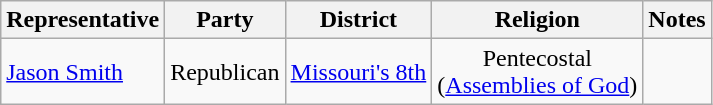<table class="wikitable sortable" style="text-align:center">
<tr>
<th>Representative</th>
<th>Party</th>
<th>District</th>
<th>Religion</th>
<th>Notes</th>
</tr>
<tr>
<td align=left nowrap> <a href='#'>Jason Smith</a></td>
<td>Republican</td>
<td><a href='#'>Missouri's 8th</a></td>
<td>Pentecostal<br>(<a href='#'>Assemblies of God</a>)</td>
<td></td>
</tr>
</table>
